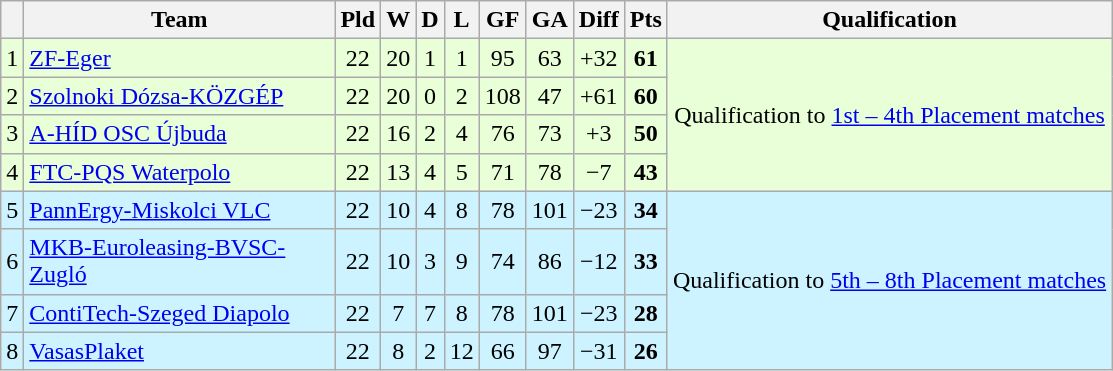<table class="wikitable sortable" style="text-align:center">
<tr>
<th></th>
<th width="200">Team</th>
<th>Pld</th>
<th>W</th>
<th>D</th>
<th>L</th>
<th>GF</th>
<th>GA</th>
<th>Diff</th>
<th>Pts</th>
<th>Qualification</th>
</tr>
<tr style="background:#E8FFD8;">
<td>1</td>
<td align=left> <a href='#'>ZF-Eger</a></td>
<td>22</td>
<td>20</td>
<td>1</td>
<td>1</td>
<td>95</td>
<td>63</td>
<td>+32</td>
<td><strong>61</strong></td>
<td rowspan="4">Qualification to <a href='#'>1st – 4th Placement matches</a></td>
</tr>
<tr style="background:#E8FFD8;">
<td>2</td>
<td align=left> <a href='#'>Szolnoki Dózsa-KÖZGÉP</a></td>
<td>22</td>
<td>20</td>
<td>0</td>
<td>2</td>
<td>108</td>
<td>47</td>
<td>+61</td>
<td><strong>60</strong></td>
</tr>
<tr style="background:#E8FFD8;">
<td>3</td>
<td align=left> <a href='#'>A-HÍD OSC Újbuda</a></td>
<td>22</td>
<td>16</td>
<td>2</td>
<td>4</td>
<td>76</td>
<td>73</td>
<td>+3</td>
<td><strong>50</strong></td>
</tr>
<tr style="background:#E8FFD8;">
<td>4</td>
<td align=left> <a href='#'>FTC-PQS Waterpolo</a></td>
<td>22</td>
<td>13</td>
<td>4</td>
<td>5</td>
<td>71</td>
<td>78</td>
<td>−7</td>
<td><strong>43</strong></td>
</tr>
<tr style="background: #CCF3FF;">
<td>5</td>
<td align=left> <a href='#'>PannErgy-Miskolci VLC</a></td>
<td>22</td>
<td>10</td>
<td>4</td>
<td>8</td>
<td>78</td>
<td>101</td>
<td>−23</td>
<td><strong>34</strong></td>
<td rowspan="4">Qualification to <a href='#'>5th – 8th Placement matches</a></td>
</tr>
<tr style="background: #CCF3FF;">
<td>6</td>
<td align=left> <a href='#'>MKB-Euroleasing-BVSC-Zugló</a></td>
<td>22</td>
<td>10</td>
<td>3</td>
<td>9</td>
<td>74</td>
<td>86</td>
<td>−12</td>
<td><strong>33</strong></td>
</tr>
<tr style="background: #CCF3FF;">
<td>7</td>
<td align=left> <a href='#'>ContiTech-Szeged Diapolo</a></td>
<td>22</td>
<td>7</td>
<td>7</td>
<td>8</td>
<td>78</td>
<td>101</td>
<td>−23</td>
<td><strong>28</strong></td>
</tr>
<tr style="background: #CCF3FF;">
<td>8</td>
<td align=left> <a href='#'>VasasPlaket</a></td>
<td>22</td>
<td>8</td>
<td>2</td>
<td>12</td>
<td>66</td>
<td>97</td>
<td>−31</td>
<td><strong>26</strong></td>
</tr>
</table>
